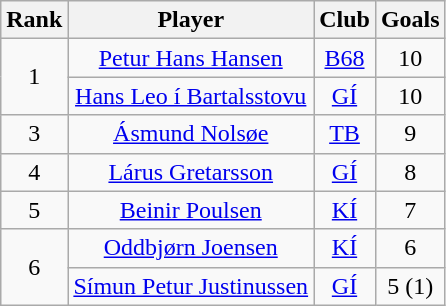<table class="wikitable" style="text-align: center;">
<tr>
<th>Rank</th>
<th>Player</th>
<th>Club</th>
<th>Goals</th>
</tr>
<tr>
<td rowspan=2>1</td>
<td> <a href='#'>Petur Hans Hansen</a></td>
<td><a href='#'>B68</a></td>
<td>10</td>
</tr>
<tr>
<td> <a href='#'>Hans Leo í Bartalsstovu</a></td>
<td><a href='#'>GÍ</a></td>
<td>10</td>
</tr>
<tr>
<td>3</td>
<td> <a href='#'>Ásmund Nolsøe</a></td>
<td><a href='#'>TB</a></td>
<td>9</td>
</tr>
<tr>
<td>4</td>
<td> <a href='#'>Lárus Gretarsson</a></td>
<td><a href='#'>GÍ</a></td>
<td>8</td>
</tr>
<tr>
<td>5</td>
<td> <a href='#'>Beinir Poulsen</a></td>
<td><a href='#'>KÍ</a></td>
<td>7</td>
</tr>
<tr>
<td rowspan=2>6</td>
<td> <a href='#'>Oddbjørn Joensen</a></td>
<td><a href='#'>KÍ</a></td>
<td>6</td>
</tr>
<tr>
<td> <a href='#'>Símun Petur Justinussen</a></td>
<td><a href='#'>GÍ</a></td>
<td>5 (1)</td>
</tr>
</table>
